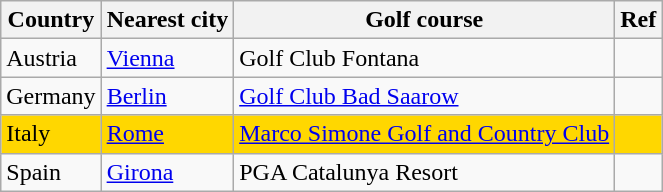<table class="wikitable">
<tr>
<th>Country</th>
<th>Nearest city</th>
<th>Golf course</th>
<th>Ref</th>
</tr>
<tr>
<td>Austria</td>
<td><a href='#'>Vienna</a></td>
<td>Golf Club Fontana</td>
<td></td>
</tr>
<tr>
<td>Germany</td>
<td><a href='#'>Berlin</a></td>
<td><a href='#'>Golf Club Bad Saarow</a></td>
<td></td>
</tr>
<tr style="background:gold">
<td>Italy</td>
<td><a href='#'>Rome</a></td>
<td><a href='#'>Marco Simone Golf and Country Club</a></td>
<td></td>
</tr>
<tr>
<td>Spain</td>
<td><a href='#'>Girona</a></td>
<td>PGA Catalunya Resort</td>
<td></td>
</tr>
</table>
